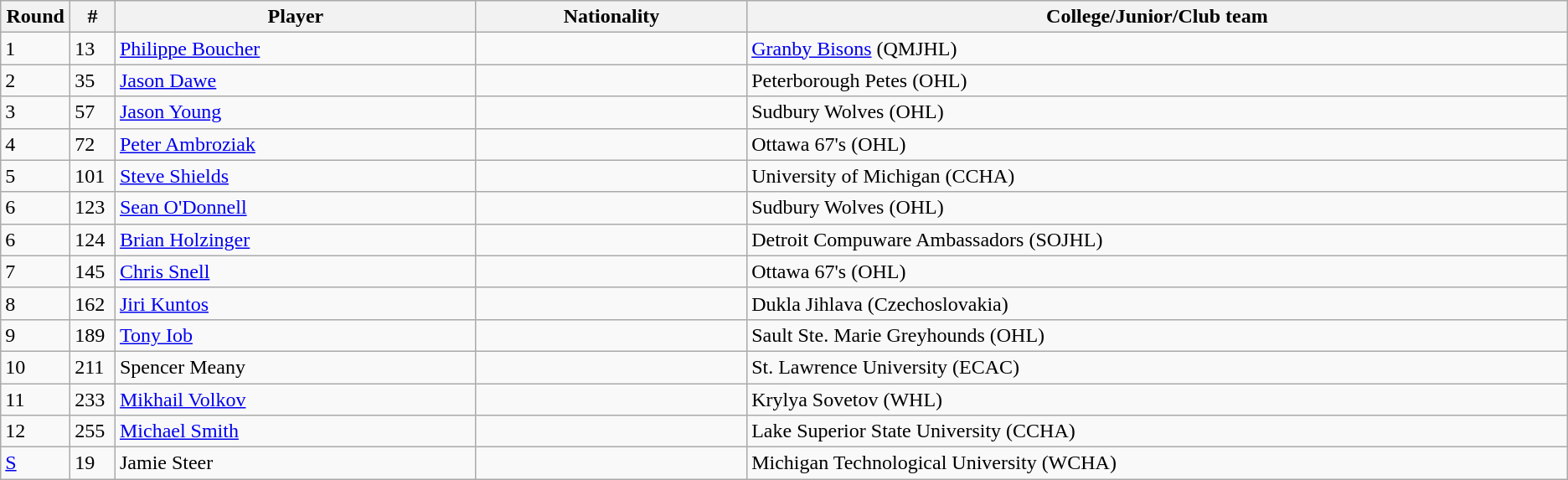<table class="wikitable">
<tr>
<th bgcolor="#DDDDFF" width="2.75%">Round</th>
<th bgcolor="#DDDDFF" width="2.75%">#</th>
<th bgcolor="#DDDDFF" width="22.0%">Player</th>
<th bgcolor="#DDDDFF" width="16.5%">Nationality</th>
<th bgcolor="#DDDDFF" width="50.0%">College/Junior/Club team</th>
</tr>
<tr>
<td>1</td>
<td>13</td>
<td><a href='#'>Philippe Boucher</a></td>
<td></td>
<td><a href='#'>Granby Bisons</a> (QMJHL)</td>
</tr>
<tr>
<td>2</td>
<td>35</td>
<td><a href='#'>Jason Dawe</a></td>
<td></td>
<td>Peterborough Petes (OHL)</td>
</tr>
<tr>
<td>3</td>
<td>57</td>
<td><a href='#'>Jason Young</a></td>
<td></td>
<td>Sudbury Wolves (OHL)</td>
</tr>
<tr>
<td>4</td>
<td>72</td>
<td><a href='#'>Peter Ambroziak</a></td>
<td></td>
<td>Ottawa 67's (OHL)</td>
</tr>
<tr>
<td>5</td>
<td>101</td>
<td><a href='#'>Steve Shields</a></td>
<td></td>
<td>University of Michigan (CCHA)</td>
</tr>
<tr>
<td>6</td>
<td>123</td>
<td><a href='#'>Sean O'Donnell</a></td>
<td></td>
<td>Sudbury Wolves (OHL)</td>
</tr>
<tr>
<td>6</td>
<td>124</td>
<td><a href='#'>Brian Holzinger</a></td>
<td></td>
<td>Detroit Compuware Ambassadors (SOJHL)</td>
</tr>
<tr>
<td>7</td>
<td>145</td>
<td><a href='#'>Chris Snell</a></td>
<td></td>
<td>Ottawa 67's (OHL)</td>
</tr>
<tr>
<td>8</td>
<td>162</td>
<td><a href='#'>Jiri Kuntos</a></td>
<td></td>
<td>Dukla Jihlava (Czechoslovakia)</td>
</tr>
<tr>
<td>9</td>
<td>189</td>
<td><a href='#'>Tony Iob</a></td>
<td></td>
<td>Sault Ste. Marie Greyhounds (OHL)</td>
</tr>
<tr>
<td>10</td>
<td>211</td>
<td>Spencer Meany</td>
<td></td>
<td>St. Lawrence University (ECAC)</td>
</tr>
<tr>
<td>11</td>
<td>233</td>
<td><a href='#'>Mikhail Volkov</a></td>
<td></td>
<td>Krylya Sovetov (WHL)</td>
</tr>
<tr>
<td>12</td>
<td>255</td>
<td><a href='#'>Michael Smith</a></td>
<td></td>
<td>Lake Superior State University (CCHA)</td>
</tr>
<tr>
<td><a href='#'>S</a></td>
<td>19</td>
<td>Jamie Steer</td>
<td></td>
<td>Michigan Technological University (WCHA)</td>
</tr>
</table>
